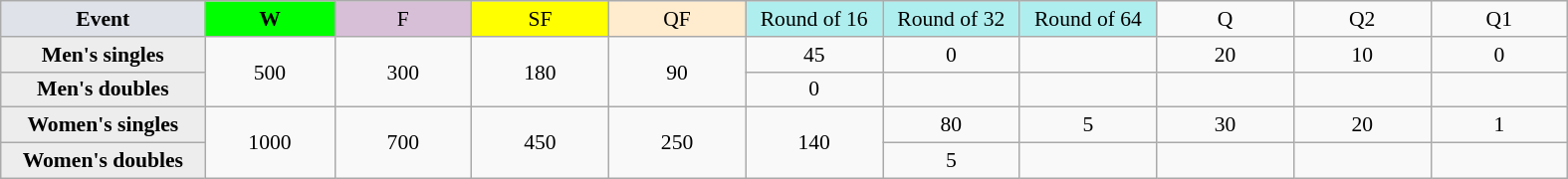<table class=wikitable style=font-size:90%;text-align:center>
<tr>
<td style="width:130px; background:#dfe2e9;"><strong>Event</strong></td>
<td style="width:80px; background:lime;"><strong>W</strong></td>
<td style="width:85px; background:thistle;">F</td>
<td style="width:85px; background:#ff0;">SF</td>
<td style="width:85px; background:#ffebcd;">QF</td>
<td style="width:85px; background:#afeeee;">Round of 16</td>
<td style="width:85px; background:#afeeee;">Round of 32</td>
<td style="width:85px; background:#afeeee;">Round of 64</td>
<td width=85>Q</td>
<td width=85>Q2</td>
<td width=85>Q1</td>
</tr>
<tr>
<th style="background:#ededed;">Men's singles</th>
<td rowspan=2>500</td>
<td rowspan=2>300</td>
<td rowspan=2>180</td>
<td rowspan=2>90</td>
<td>45</td>
<td>0</td>
<td></td>
<td>20</td>
<td>10</td>
<td>0</td>
</tr>
<tr>
<th style="background:#ededed;">Men's doubles</th>
<td>0</td>
<td></td>
<td></td>
<td></td>
<td></td>
</tr>
<tr>
<th style="background:#ededed;">Women's singles</th>
<td rowspan=2>1000</td>
<td rowspan=2>700</td>
<td rowspan=2>450</td>
<td rowspan=2>250</td>
<td rowspan=2>140</td>
<td>80</td>
<td>5</td>
<td>30</td>
<td>20</td>
<td>1</td>
</tr>
<tr>
<th style="background:#ededed;">Women's doubles</th>
<td>5</td>
<td></td>
<td></td>
<td></td>
<td></td>
</tr>
</table>
